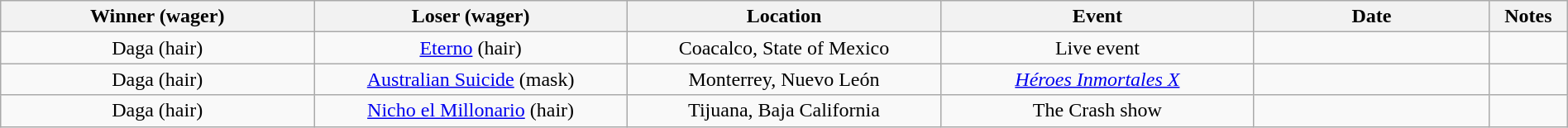<table class="wikitable sortable"  style="width:100%; text-align:center;">
<tr>
<th style="width:20%;" scope="col">Winner (wager)</th>
<th style="width:20%;" scope="col">Loser (wager)</th>
<th style="width:20%;" scope="col">Location</th>
<th style="width:20%;" scope="col">Event</th>
<th style="width:15%;" scope="col">Date</th>
<th class="unsortable"  style="width:5%;" scope="col">Notes</th>
</tr>
<tr>
<td>Daga (hair)</td>
<td><a href='#'>Eterno</a> (hair)</td>
<td>Coacalco, State of Mexico</td>
<td>Live event</td>
<td></td>
<td></td>
</tr>
<tr>
<td>Daga (hair)</td>
<td><a href='#'>Australian Suicide</a> (mask)</td>
<td>Monterrey, Nuevo León</td>
<td><em><a href='#'>Héroes Inmortales X</a></em></td>
<td></td>
<td></td>
</tr>
<tr>
<td>Daga (hair)</td>
<td><a href='#'>Nicho el Millonario</a> (hair)</td>
<td>Tijuana, Baja California</td>
<td>The Crash show</td>
<td></td>
<td></td>
</tr>
</table>
